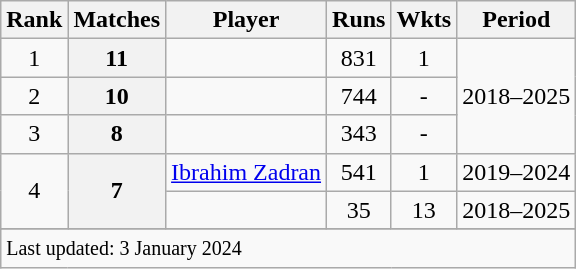<table class="wikitable plainrowheaders sortable">
<tr>
<th scope=col>Rank</th>
<th scope=col>Matches</th>
<th scope=col>Player</th>
<th scope=col>Runs</th>
<th scope=col>Wkts</th>
<th scope=col>Period</th>
</tr>
<tr>
<td align=center>1</td>
<th scope=row style=text-align:center;>11</th>
<td></td>
<td align=center>831</td>
<td align=center>1</td>
<td rowspan=3>2018–2025</td>
</tr>
<tr>
<td align=center>2</td>
<th scope=row style=text-align:center;>10</th>
<td></td>
<td align=center>744</td>
<td align=center>-</td>
</tr>
<tr>
<td align=center>3</td>
<th scope=row style=text-align:center;>8</th>
<td></td>
<td align=center>343</td>
<td align=center>-</td>
</tr>
<tr>
<td align=center rowspan=2>4</td>
<th scope=row style=text-align:center; rowspan=2>7</th>
<td><a href='#'>Ibrahim Zadran</a></td>
<td align=center>541</td>
<td align=center>1</td>
<td>2019–2024</td>
</tr>
<tr>
<td></td>
<td align=center>35</td>
<td align=center>13</td>
<td>2018–2025</td>
</tr>
<tr>
</tr>
<tr class=sortbottom>
<td colspan=6><small>Last updated: 3 January 2024</small></td>
</tr>
</table>
